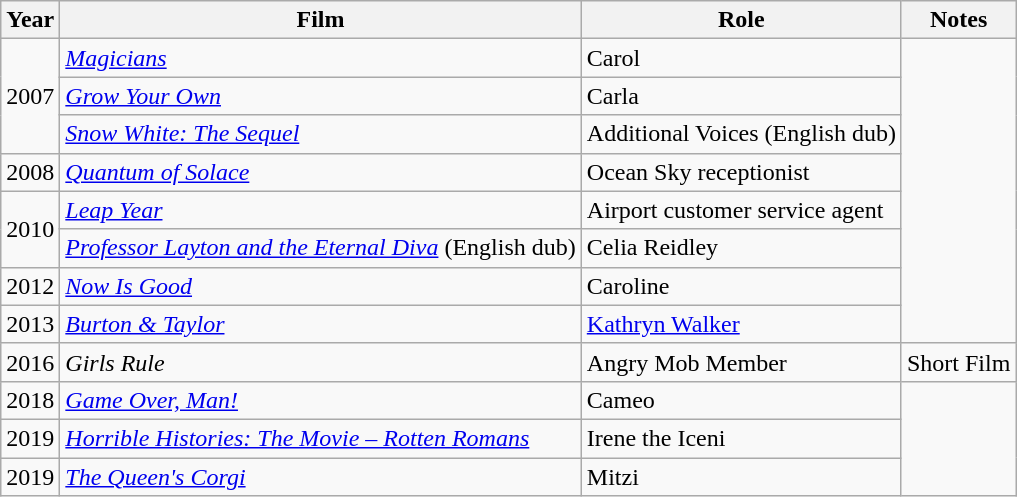<table class="wikitable">
<tr>
<th>Year</th>
<th>Film</th>
<th>Role</th>
<th>Notes</th>
</tr>
<tr>
<td rowspan="3">2007</td>
<td><em><a href='#'>Magicians</a></em></td>
<td>Carol</td>
<td rowspan="8"></td>
</tr>
<tr>
<td><em><a href='#'>Grow Your Own</a></em></td>
<td>Carla</td>
</tr>
<tr>
<td><em><a href='#'>Snow White: The Sequel</a></em></td>
<td>Additional Voices (English dub)</td>
</tr>
<tr>
<td>2008</td>
<td><em><a href='#'>Quantum of Solace</a></em></td>
<td>Ocean Sky receptionist</td>
</tr>
<tr>
<td rowspan="2">2010</td>
<td><em><a href='#'>Leap Year</a></em></td>
<td>Airport customer service agent</td>
</tr>
<tr>
<td><em><a href='#'>Professor Layton and the Eternal Diva</a></em> (English dub)</td>
<td>Celia Reidley</td>
</tr>
<tr>
<td>2012</td>
<td><em><a href='#'>Now Is Good</a></em></td>
<td>Caroline</td>
</tr>
<tr>
<td>2013</td>
<td><em><a href='#'>Burton & Taylor</a></em></td>
<td><a href='#'>Kathryn Walker</a></td>
</tr>
<tr>
<td>2016</td>
<td><em>Girls Rule</em></td>
<td>Angry Mob Member</td>
<td>Short Film</td>
</tr>
<tr>
<td>2018</td>
<td><em><a href='#'>Game Over, Man!</a></em></td>
<td>Cameo</td>
</tr>
<tr>
<td>2019</td>
<td><em><a href='#'>Horrible Histories: The Movie – Rotten Romans</a></em></td>
<td>Irene the Iceni</td>
</tr>
<tr>
<td>2019</td>
<td><em><a href='#'>The Queen's Corgi</a></em></td>
<td>Mitzi</td>
</tr>
</table>
